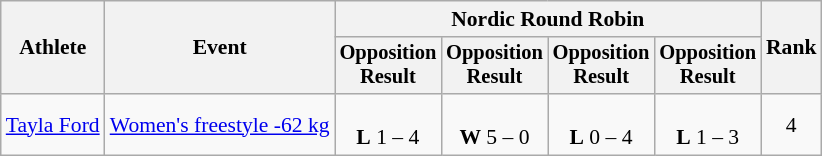<table class="wikitable" style="font-size:90%;">
<tr>
<th rowspan=2>Athlete</th>
<th rowspan=2>Event</th>
<th colspan=4>Nordic Round Robin</th>
<th rowspan=2>Rank</th>
</tr>
<tr style="font-size: 95%">
<th>Opposition<br>Result</th>
<th>Opposition<br>Result</th>
<th>Opposition<br>Result</th>
<th>Opposition<br>Result</th>
</tr>
<tr align=center>
<td align=left><a href='#'>Tayla Ford</a></td>
<td align=left><a href='#'>Women's freestyle -62 kg</a></td>
<td><br><strong>L</strong> 1 – 4</td>
<td><br><strong>W</strong> 5 – 0</td>
<td><br><strong>L</strong> 0 – 4</td>
<td><br><strong>L</strong> 1 – 3</td>
<td>4</td>
</tr>
</table>
